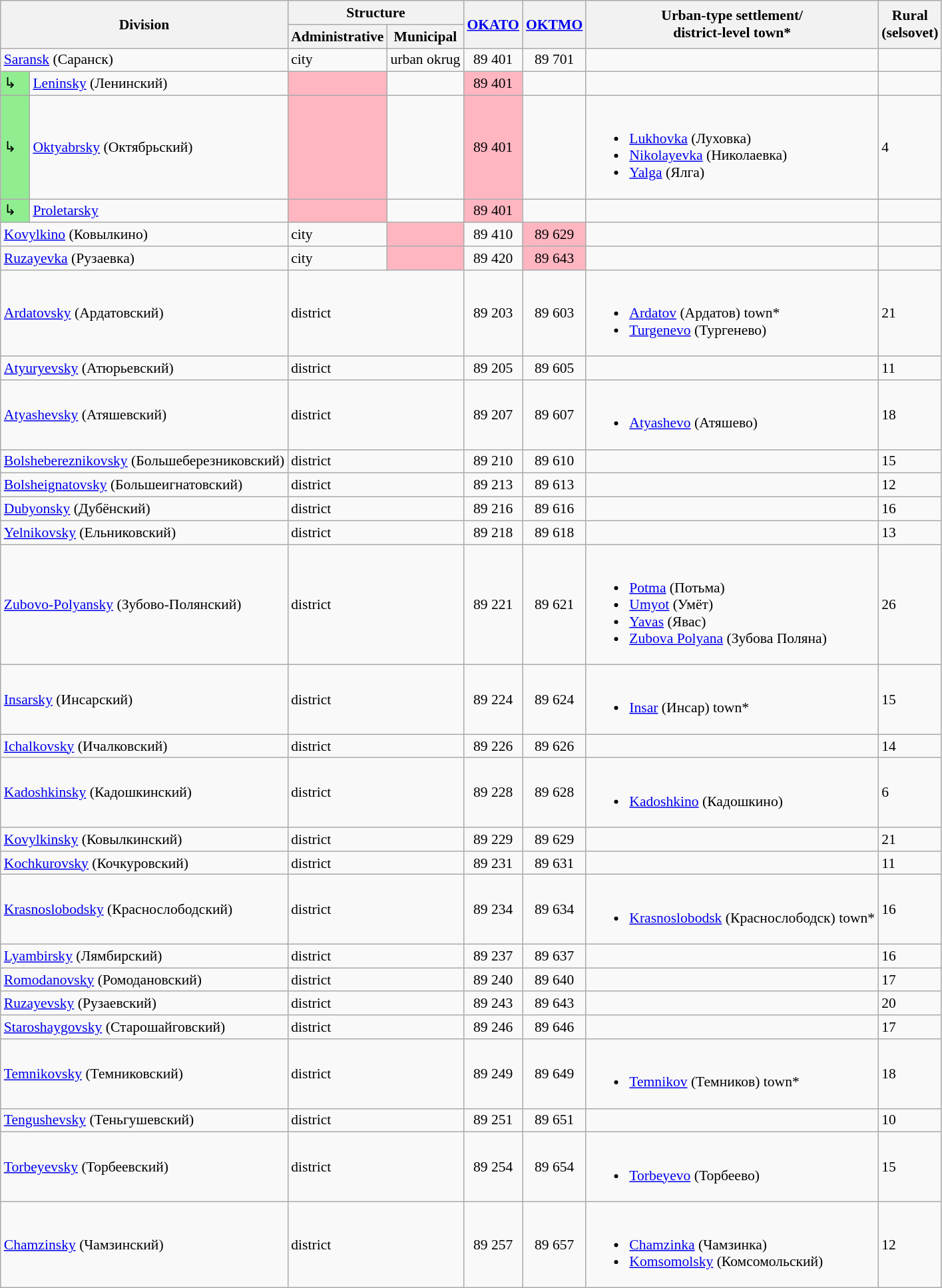<table class="wikitable" style="padding: 24em 0; border: 1px #aaa solid; border-collapse: collapse; font-size: 90%;">
<tr>
<th colspan="2" rowspan="2">Division</th>
<th colspan="2">Structure</th>
<th rowspan="2"><a href='#'>OKATO</a></th>
<th rowspan="2"><a href='#'>OKTMO</a></th>
<th rowspan="2">Urban-type settlement/<br>district-level town*</th>
<th rowspan="2">Rural<br>(selsovet)</th>
</tr>
<tr>
<th>Administrative</th>
<th>Municipal</th>
</tr>
<tr>
<td colspan="2"><a href='#'>Saransk</a> (Саранск)</td>
<td>city</td>
<td>urban okrug</td>
<td align="center">89 401</td>
<td align="center">89 701</td>
<td></td>
<td></td>
</tr>
<tr>
<td bgcolor="lightgreen">↳</td>
<td><a href='#'>Leninsky</a> (Ленинский)</td>
<td bgcolor="lightpink"></td>
<td></td>
<td bgcolor="lightpink" align="center">89 401</td>
<td></td>
<td></td>
<td></td>
</tr>
<tr>
<td bgcolor="lightgreen">↳</td>
<td><a href='#'>Oktyabrsky</a> (Октябрьский)</td>
<td bgcolor="lightpink"></td>
<td></td>
<td bgcolor="lightpink" align="center">89 401</td>
<td></td>
<td><br><ul><li><a href='#'>Lukhovka</a> (Луховка)</li><li><a href='#'>Nikolayevka</a> (Николаевка)</li><li><a href='#'>Yalga</a> (Ялга)</li></ul></td>
<td>4</td>
</tr>
<tr>
<td bgcolor="lightgreen">↳</td>
<td><a href='#'>Proletarsky</a></td>
<td bgcolor="lightpink"></td>
<td></td>
<td bgcolor="lightpink" align="center">89 401</td>
<td></td>
<td></td>
<td></td>
</tr>
<tr>
<td colspan="2"><a href='#'>Kovylkino</a> (Ковылкино)</td>
<td>city</td>
<td bgcolor="lightpink"></td>
<td align="center">89 410</td>
<td bgcolor="lightpink" align="center">89 629</td>
<td></td>
<td></td>
</tr>
<tr>
<td colspan="2"><a href='#'>Ruzayevka</a> (Рузаевка)</td>
<td>city</td>
<td bgcolor="lightpink"></td>
<td align="center">89 420</td>
<td bgcolor="lightpink" align="center">89 643</td>
<td></td>
<td></td>
</tr>
<tr>
<td colspan="2"><a href='#'>Ardatovsky</a> (Ардатовский)</td>
<td colspan="2">district</td>
<td align="center">89 203</td>
<td align="center">89 603</td>
<td><br><ul><li><a href='#'>Ardatov</a> (Ардатов) town*</li><li><a href='#'>Turgenevo</a> (Тургенево)</li></ul></td>
<td>21</td>
</tr>
<tr>
<td colspan="2"><a href='#'>Atyuryevsky</a> (Атюрьевский)</td>
<td colspan="2">district</td>
<td align="center">89 205</td>
<td align="center">89 605</td>
<td></td>
<td>11</td>
</tr>
<tr>
<td colspan="2"><a href='#'>Atyashevsky</a> (Атяшевский)</td>
<td colspan="2">district</td>
<td align="center">89 207</td>
<td align="center">89 607</td>
<td><br><ul><li><a href='#'>Atyashevo</a> (Атяшево)</li></ul></td>
<td>18</td>
</tr>
<tr>
<td colspan="2"><a href='#'>Bolshebereznikovsky</a> (Большеберезниковский)</td>
<td colspan="2">district</td>
<td align="center">89 210</td>
<td align="center">89 610</td>
<td></td>
<td>15</td>
</tr>
<tr>
<td colspan="2"><a href='#'>Bolsheignatovsky</a> (Большеигнатовский)</td>
<td colspan="2">district</td>
<td align="center">89 213</td>
<td align="center">89 613</td>
<td></td>
<td>12</td>
</tr>
<tr>
<td colspan="2"><a href='#'>Dubyonsky</a> (Дубёнский)</td>
<td colspan="2">district</td>
<td align="center">89 216</td>
<td align="center">89 616</td>
<td></td>
<td>16</td>
</tr>
<tr>
<td colspan="2"><a href='#'>Yelnikovsky</a> (Ельниковский)</td>
<td colspan="2">district</td>
<td align="center">89 218</td>
<td align="center">89 618</td>
<td></td>
<td>13</td>
</tr>
<tr>
<td colspan="2"><a href='#'>Zubovo-Polyansky</a> (Зубово-Полянский)</td>
<td colspan="2">district</td>
<td align="center">89 221</td>
<td align="center">89 621</td>
<td><br><ul><li><a href='#'>Potma</a> (Потьма)</li><li><a href='#'>Umyot</a> (Умёт)</li><li><a href='#'>Yavas</a> (Явас)</li><li><a href='#'>Zubova Polyana</a> (Зубова Поляна)</li></ul></td>
<td>26</td>
</tr>
<tr>
<td colspan="2"><a href='#'>Insarsky</a> (Инсарский)</td>
<td colspan="2">district</td>
<td align="center">89 224</td>
<td align="center">89 624</td>
<td><br><ul><li><a href='#'>Insar</a> (Инсар) town*</li></ul></td>
<td>15</td>
</tr>
<tr>
<td colspan="2"><a href='#'>Ichalkovsky</a> (Ичалковский)</td>
<td colspan="2">district</td>
<td align="center">89 226</td>
<td align="center">89 626</td>
<td></td>
<td>14</td>
</tr>
<tr>
<td colspan="2"><a href='#'>Kadoshkinsky</a> (Кадошкинский)</td>
<td colspan="2">district</td>
<td align="center">89 228</td>
<td align="center">89 628</td>
<td><br><ul><li><a href='#'>Kadoshkino</a> (Кадошкино)</li></ul></td>
<td>6</td>
</tr>
<tr>
<td colspan="2"><a href='#'>Kovylkinsky</a> (Ковылкинский)</td>
<td colspan="2">district</td>
<td align="center">89 229</td>
<td align="center">89 629</td>
<td></td>
<td>21</td>
</tr>
<tr>
<td colspan="2"><a href='#'>Kochkurovsky</a> (Кочкуровский)</td>
<td colspan="2">district</td>
<td align="center">89 231</td>
<td align="center">89 631</td>
<td></td>
<td>11</td>
</tr>
<tr>
<td colspan="2"><a href='#'>Krasnoslobodsky</a> (Краснослободский)</td>
<td colspan="2">district</td>
<td align="center">89 234</td>
<td align="center">89 634</td>
<td><br><ul><li><a href='#'>Krasnoslobodsk</a> (Краснослободск) town*</li></ul></td>
<td>16</td>
</tr>
<tr>
<td colspan="2"><a href='#'>Lyambirsky</a> (Лямбирский)</td>
<td colspan="2">district</td>
<td align="center">89 237</td>
<td align="center">89 637</td>
<td></td>
<td>16</td>
</tr>
<tr>
<td colspan="2"><a href='#'>Romodanovsky</a> (Ромодановский)</td>
<td colspan="2">district</td>
<td align="center">89 240</td>
<td align="center">89 640</td>
<td></td>
<td>17</td>
</tr>
<tr>
<td colspan="2"><a href='#'>Ruzayevsky</a> (Рузаевский)</td>
<td colspan="2">district</td>
<td align="center">89 243</td>
<td align="center">89 643</td>
<td></td>
<td>20</td>
</tr>
<tr>
<td colspan="2"><a href='#'>Staroshaygovsky</a> (Старошайговский)</td>
<td colspan="2">district</td>
<td align="center">89 246</td>
<td align="center">89 646</td>
<td></td>
<td>17</td>
</tr>
<tr>
<td colspan="2"><a href='#'>Temnikovsky</a> (Темниковский)</td>
<td colspan="2">district</td>
<td align="center">89 249</td>
<td align="center">89 649</td>
<td><br><ul><li><a href='#'>Temnikov</a> (Темников) town*</li></ul></td>
<td>18</td>
</tr>
<tr>
<td colspan="2"><a href='#'>Tengushevsky</a> (Теньгушевский)</td>
<td colspan="2">district</td>
<td align="center">89 251</td>
<td align="center">89 651</td>
<td></td>
<td>10</td>
</tr>
<tr>
<td colspan="2"><a href='#'>Torbeyevsky</a> (Торбеевский)</td>
<td colspan="2">district</td>
<td align="center">89 254</td>
<td align="center">89 654</td>
<td><br><ul><li><a href='#'>Torbeyevo</a> (Торбеево)</li></ul></td>
<td>15</td>
</tr>
<tr>
<td colspan="2"><a href='#'>Chamzinsky</a> (Чамзинский)</td>
<td colspan="2">district</td>
<td align="center">89 257</td>
<td align="center">89 657</td>
<td><br><ul><li><a href='#'>Chamzinka</a> (Чамзинка)</li><li><a href='#'>Komsomolsky</a> (Комсомольский)</li></ul></td>
<td>12</td>
</tr>
</table>
